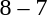<table style="text-align:center">
<tr>
<th width=200></th>
<th width=100></th>
<th width=200></th>
</tr>
<tr>
<td align=right><strong></strong></td>
<td>8 – 7</td>
<td align=left></td>
</tr>
</table>
